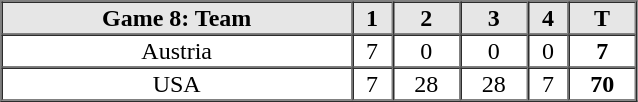<table border=1 cellspacing=0 width=425 style="margin-left:3em;">
<tr style="text-align:center; background-color:#e6e6e6;">
<th>Game 8: Team</th>
<th>1</th>
<th>2</th>
<th>3</th>
<th>4</th>
<th>T</th>
</tr>
<tr style="text-align:center">
<td> Austria</td>
<td>7</td>
<td>0</td>
<td>0</td>
<td>0</td>
<th>7</th>
</tr>
<tr style="text-align:center">
<td> USA</td>
<td>7</td>
<td>28</td>
<td>28</td>
<td>7</td>
<th>70</th>
</tr>
</table>
